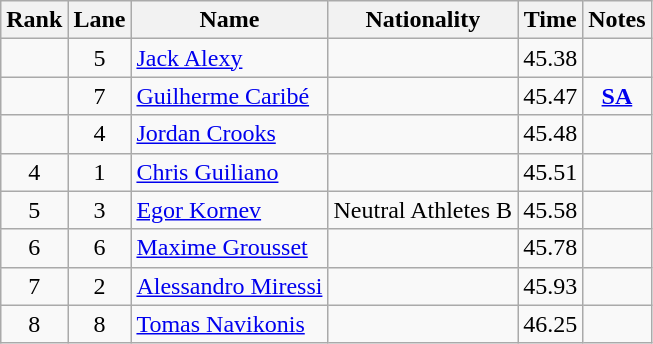<table class="wikitable sortable" style="text-align:center">
<tr>
<th>Rank</th>
<th>Lane</th>
<th>Name</th>
<th>Nationality</th>
<th>Time</th>
<th>Notes</th>
</tr>
<tr>
<td></td>
<td>5</td>
<td align="left"><a href='#'>Jack Alexy</a></td>
<td align="left"></td>
<td>45.38</td>
<td></td>
</tr>
<tr>
<td></td>
<td>7</td>
<td align="left"><a href='#'>Guilherme Caribé</a></td>
<td align="left"></td>
<td>45.47</td>
<td><strong><a href='#'>SA</a></strong></td>
</tr>
<tr>
<td></td>
<td>4</td>
<td align="left"><a href='#'>Jordan Crooks</a></td>
<td align="left"></td>
<td>45.48</td>
<td></td>
</tr>
<tr>
<td>4</td>
<td>1</td>
<td align="left"><a href='#'>Chris Guiliano</a></td>
<td align="left"></td>
<td>45.51</td>
<td></td>
</tr>
<tr>
<td>5</td>
<td>3</td>
<td align="left"><a href='#'>Egor Kornev</a></td>
<td align="left"> Neutral Athletes B</td>
<td>45.58</td>
<td></td>
</tr>
<tr>
<td>6</td>
<td>6</td>
<td align="left"><a href='#'>Maxime Grousset</a></td>
<td align="left"></td>
<td>45.78</td>
<td></td>
</tr>
<tr>
<td>7</td>
<td>2</td>
<td align="left"><a href='#'>Alessandro Miressi</a></td>
<td align="left"></td>
<td>45.93</td>
<td></td>
</tr>
<tr>
<td>8</td>
<td>8</td>
<td align=left><a href='#'>Tomas Navikonis</a></td>
<td align="left"></td>
<td>46.25</td>
<td></td>
</tr>
</table>
